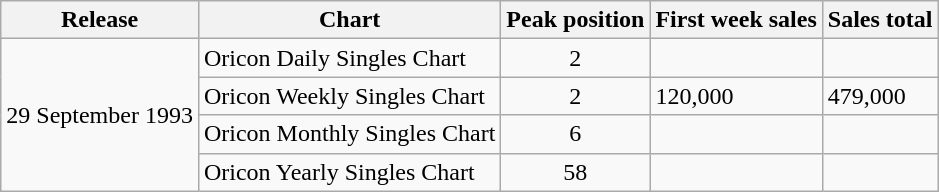<table class="wikitable">
<tr>
<th>Release</th>
<th>Chart</th>
<th>Peak position</th>
<th>First week sales</th>
<th>Sales total</th>
</tr>
<tr>
<td rowspan="4">29 September 1993</td>
<td>Oricon Daily Singles Chart</td>
<td align="center">2</td>
<td></td>
<td></td>
</tr>
<tr>
<td>Oricon Weekly Singles Chart</td>
<td align="center">2</td>
<td>120,000</td>
<td>479,000</td>
</tr>
<tr>
<td>Oricon Monthly Singles Chart</td>
<td align="center">6</td>
<td></td>
<td></td>
</tr>
<tr>
<td>Oricon Yearly Singles Chart</td>
<td align="center">58</td>
<td></td>
<td></td>
</tr>
</table>
